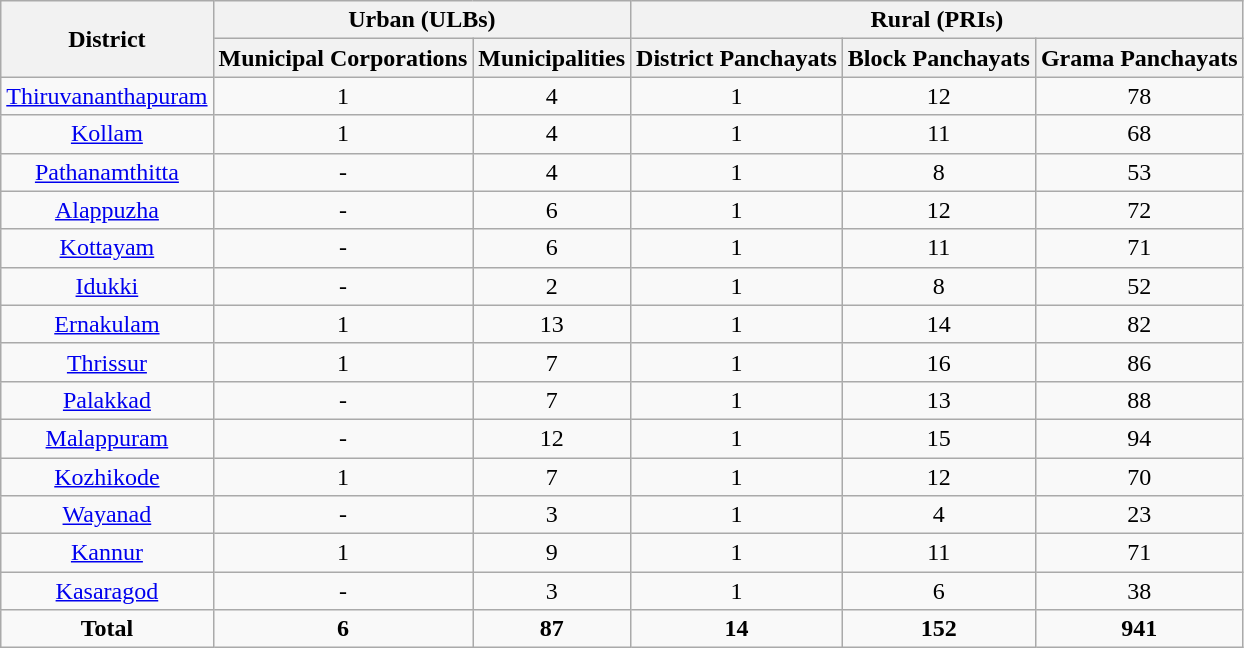<table class="wikitable sortable" style="text-align:center">
<tr>
<th rowspan="2">District</th>
<th colspan="2">Urban (ULBs)</th>
<th colspan="3">Rural (PRIs)</th>
</tr>
<tr>
<th>Municipal Corporations</th>
<th>Municipalities</th>
<th>District Panchayats</th>
<th>Block Panchayats</th>
<th>Grama Panchayats</th>
</tr>
<tr>
<td><a href='#'>Thiruvananthapuram</a></td>
<td>1</td>
<td>4</td>
<td>1</td>
<td>12</td>
<td>78</td>
</tr>
<tr>
<td><a href='#'>Kollam</a></td>
<td>1</td>
<td>4</td>
<td>1</td>
<td>11</td>
<td>68</td>
</tr>
<tr>
<td><a href='#'>Pathanamthitta</a></td>
<td>-</td>
<td>4</td>
<td>1</td>
<td>8</td>
<td>53</td>
</tr>
<tr>
<td><a href='#'>Alappuzha</a></td>
<td>-</td>
<td>6</td>
<td>1</td>
<td>12</td>
<td>72</td>
</tr>
<tr>
<td><a href='#'>Kottayam</a></td>
<td>-</td>
<td>6</td>
<td>1</td>
<td>11</td>
<td>71</td>
</tr>
<tr>
<td><a href='#'>Idukki</a></td>
<td>-</td>
<td>2</td>
<td>1</td>
<td>8</td>
<td>52</td>
</tr>
<tr>
<td><a href='#'>Ernakulam</a></td>
<td>1</td>
<td>13</td>
<td>1</td>
<td>14</td>
<td>82</td>
</tr>
<tr>
<td><a href='#'>Thrissur</a></td>
<td>1</td>
<td>7</td>
<td>1</td>
<td>16</td>
<td>86</td>
</tr>
<tr>
<td><a href='#'>Palakkad</a></td>
<td>-</td>
<td>7</td>
<td>1</td>
<td>13</td>
<td>88</td>
</tr>
<tr>
<td><a href='#'>Malappuram</a></td>
<td>-</td>
<td>12</td>
<td>1</td>
<td>15</td>
<td>94</td>
</tr>
<tr>
<td><a href='#'>Kozhikode</a></td>
<td>1</td>
<td>7</td>
<td>1</td>
<td>12</td>
<td>70</td>
</tr>
<tr>
<td><a href='#'>Wayanad</a></td>
<td>-</td>
<td>3</td>
<td>1</td>
<td>4</td>
<td>23</td>
</tr>
<tr>
<td><a href='#'>Kannur</a></td>
<td>1</td>
<td>9</td>
<td>1</td>
<td>11</td>
<td>71</td>
</tr>
<tr>
<td><a href='#'>Kasaragod</a></td>
<td>-</td>
<td>3</td>
<td>1</td>
<td>6</td>
<td>38</td>
</tr>
<tr>
<td><strong>Total</strong></td>
<td><strong>6</strong></td>
<td><strong>87</strong></td>
<td><strong>14</strong></td>
<td><strong>152</strong></td>
<td><strong>941</strong></td>
</tr>
</table>
